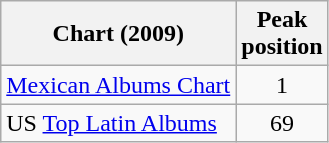<table class="wikitable sortable">
<tr>
<th scope="col">Chart (2009)</th>
<th scope="col">Peak<br>position</th>
</tr>
<tr>
<td><a href='#'>Mexican Albums Chart</a></td>
<td style="text-align:center;">1</td>
</tr>
<tr>
<td>US <a href='#'>Top Latin Albums</a></td>
<td style="text-align:center;">69</td>
</tr>
</table>
